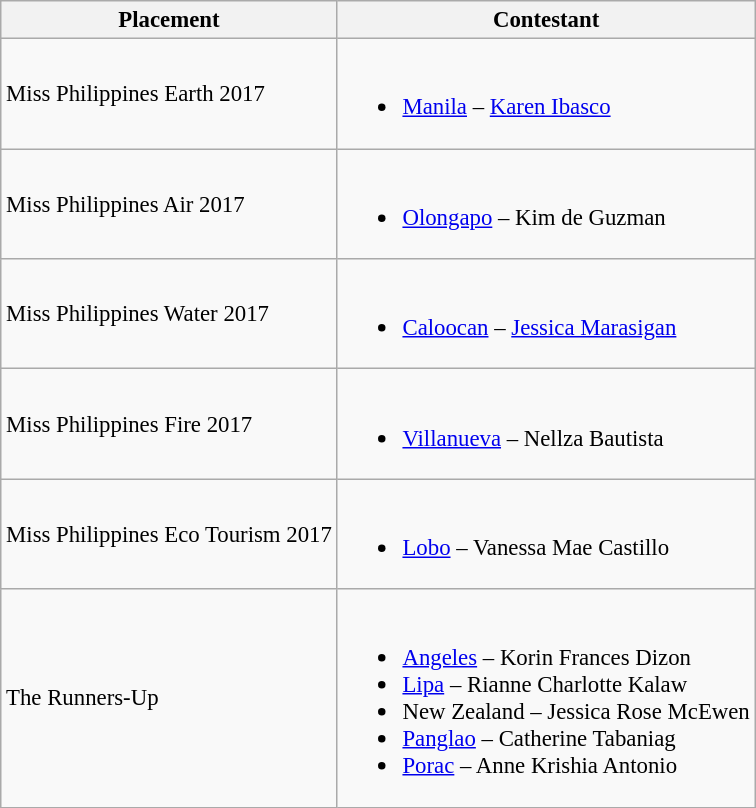<table class="wikitable sortable" style="font-size: 95%;">
<tr>
<th>Placement</th>
<th>Contestant</th>
</tr>
<tr>
<td>Miss Philippines Earth 2017</td>
<td><br><ul><li><a href='#'>Manila</a> – <a href='#'>Karen Ibasco</a></li></ul></td>
</tr>
<tr>
<td>Miss Philippines Air 2017</td>
<td><br><ul><li><a href='#'>Olongapo</a> – Kim de Guzman</li></ul></td>
</tr>
<tr>
<td>Miss Philippines Water 2017</td>
<td><br><ul><li><a href='#'>Caloocan</a> – <a href='#'>Jessica Marasigan</a></li></ul></td>
</tr>
<tr>
<td>Miss Philippines Fire 2017</td>
<td><br><ul><li><a href='#'>Villanueva</a> – Nellza Bautista</li></ul></td>
</tr>
<tr>
<td>Miss Philippines Eco Tourism 2017</td>
<td><br><ul><li><a href='#'>Lobo</a> – Vanessa Mae Castillo</li></ul></td>
</tr>
<tr>
<td>The Runners-Up</td>
<td><br><ul><li><a href='#'>Angeles</a> – Korin Frances Dizon</li><li><a href='#'>Lipa</a> – Rianne Charlotte Kalaw</li><li>New Zealand – Jessica Rose McEwen</li><li><a href='#'>Panglao</a> – Catherine Tabaniag</li><li><a href='#'>Porac</a> – Anne Krishia Antonio</li></ul></td>
</tr>
</table>
